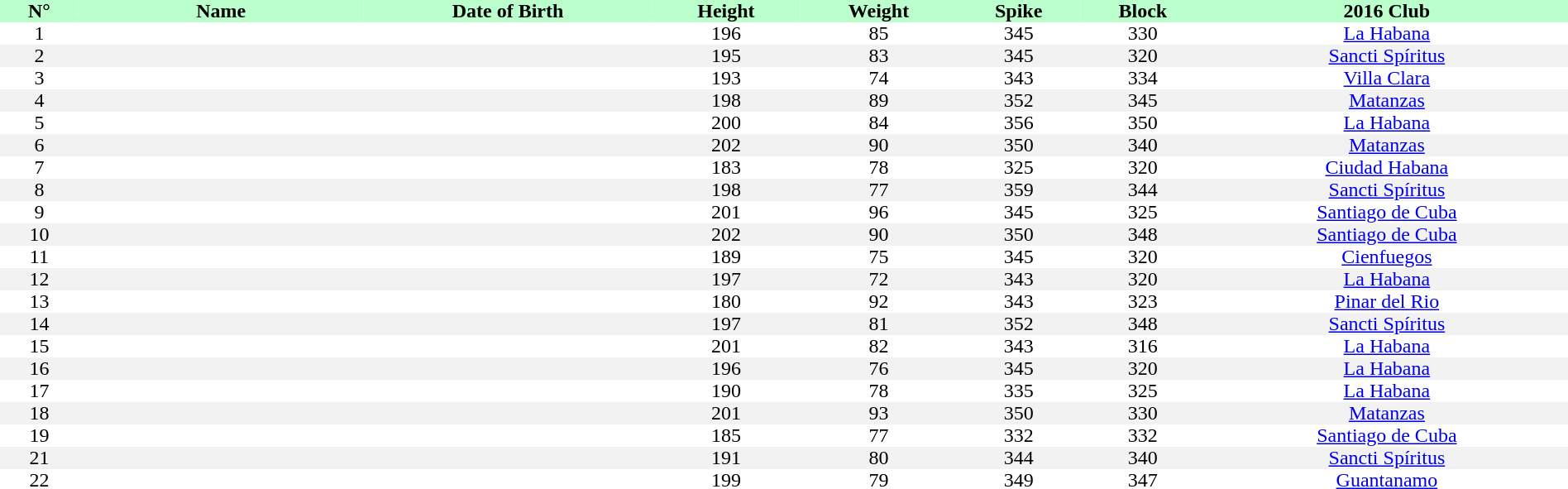<table style="text-align:center; border:none;" cellpadding=0 cellspacing=0 width=100%>
<tr style="background: #bbffcc;">
<th width="5%">N°</th>
<th width=230px>Name</th>
<th>Date of Birth</th>
<th>Height</th>
<th>Weight</th>
<th>Spike</th>
<th>Block</th>
<th>2016 Club</th>
</tr>
<tr>
<td>1</td>
<td></td>
<td></td>
<td>196</td>
<td>85</td>
<td>345</td>
<td>330</td>
<td><a href='#'>La Habana</a></td>
</tr>
<tr bgcolor="#f2f2f2">
<td>2</td>
<td></td>
<td></td>
<td>195</td>
<td>83</td>
<td>345</td>
<td>320</td>
<td><a href='#'>Sancti Spíritus</a></td>
</tr>
<tr>
<td>3</td>
<td></td>
<td></td>
<td>193</td>
<td>74</td>
<td>343</td>
<td>334</td>
<td><a href='#'>Villa Clara</a></td>
</tr>
<tr bgcolor="#f2f2f2">
<td>4</td>
<td></td>
<td></td>
<td>198</td>
<td>89</td>
<td>352</td>
<td>345</td>
<td><a href='#'>Matanzas</a></td>
</tr>
<tr>
<td>5</td>
<td></td>
<td></td>
<td>200</td>
<td>84</td>
<td>356</td>
<td>350</td>
<td><a href='#'>La Habana</a></td>
</tr>
<tr bgcolor="#f2f2f2">
<td>6</td>
<td></td>
<td></td>
<td>202</td>
<td>90</td>
<td>350</td>
<td>340</td>
<td><a href='#'>Matanzas</a></td>
</tr>
<tr>
<td>7</td>
<td></td>
<td></td>
<td>183</td>
<td>78</td>
<td>325</td>
<td>320</td>
<td><a href='#'>Ciudad Habana</a></td>
</tr>
<tr bgcolor="#f2f2f2">
<td>8</td>
<td></td>
<td></td>
<td>198</td>
<td>77</td>
<td>359</td>
<td>344</td>
<td><a href='#'>Sancti Spíritus</a></td>
</tr>
<tr>
<td>9</td>
<td></td>
<td></td>
<td>201</td>
<td>96</td>
<td>345</td>
<td>325</td>
<td><a href='#'>Santiago de Cuba</a></td>
</tr>
<tr bgcolor="#f2f2f2">
<td>10</td>
<td></td>
<td></td>
<td>202</td>
<td>90</td>
<td>350</td>
<td>348</td>
<td><a href='#'>Santiago de Cuba</a></td>
</tr>
<tr>
<td>11</td>
<td></td>
<td></td>
<td>189</td>
<td>75</td>
<td>345</td>
<td>320</td>
<td><a href='#'>Cienfuegos</a></td>
</tr>
<tr bgcolor="#f2f2f2">
<td>12</td>
<td></td>
<td></td>
<td>197</td>
<td>72</td>
<td>343</td>
<td>320</td>
<td><a href='#'>La Habana</a></td>
</tr>
<tr>
<td>13</td>
<td></td>
<td></td>
<td>180</td>
<td>92</td>
<td>343</td>
<td>323</td>
<td><a href='#'>Pinar del Rio</a></td>
</tr>
<tr bgcolor="#f2f2f2">
<td>14</td>
<td></td>
<td></td>
<td>197</td>
<td>81</td>
<td>352</td>
<td>348</td>
<td><a href='#'>Sancti Spíritus</a></td>
</tr>
<tr>
<td>15</td>
<td></td>
<td></td>
<td>201</td>
<td>82</td>
<td>343</td>
<td>316</td>
<td><a href='#'>La Habana</a></td>
</tr>
<tr bgcolor="#f2f2f2">
<td>16</td>
<td></td>
<td></td>
<td>196</td>
<td>76</td>
<td>345</td>
<td>320</td>
<td><a href='#'>La Habana</a></td>
</tr>
<tr>
<td>17</td>
<td></td>
<td></td>
<td>190</td>
<td>78</td>
<td>335</td>
<td>325</td>
<td><a href='#'>La Habana</a></td>
</tr>
<tr bgcolor="#f2f2f2">
<td>18</td>
<td></td>
<td></td>
<td>201</td>
<td>93</td>
<td>350</td>
<td>330</td>
<td><a href='#'>Matanzas</a></td>
</tr>
<tr>
<td>19</td>
<td></td>
<td></td>
<td>185</td>
<td>77</td>
<td>332</td>
<td>332</td>
<td><a href='#'>Santiago de Cuba</a></td>
</tr>
<tr bgcolor="#f2f2f2">
<td>21</td>
<td></td>
<td></td>
<td>191</td>
<td>80</td>
<td>344</td>
<td>340</td>
<td><a href='#'>Sancti Spíritus</a></td>
</tr>
<tr>
<td>22</td>
<td></td>
<td></td>
<td>199</td>
<td>79</td>
<td>349</td>
<td>347</td>
<td><a href='#'>Guantanamo</a></td>
</tr>
</table>
